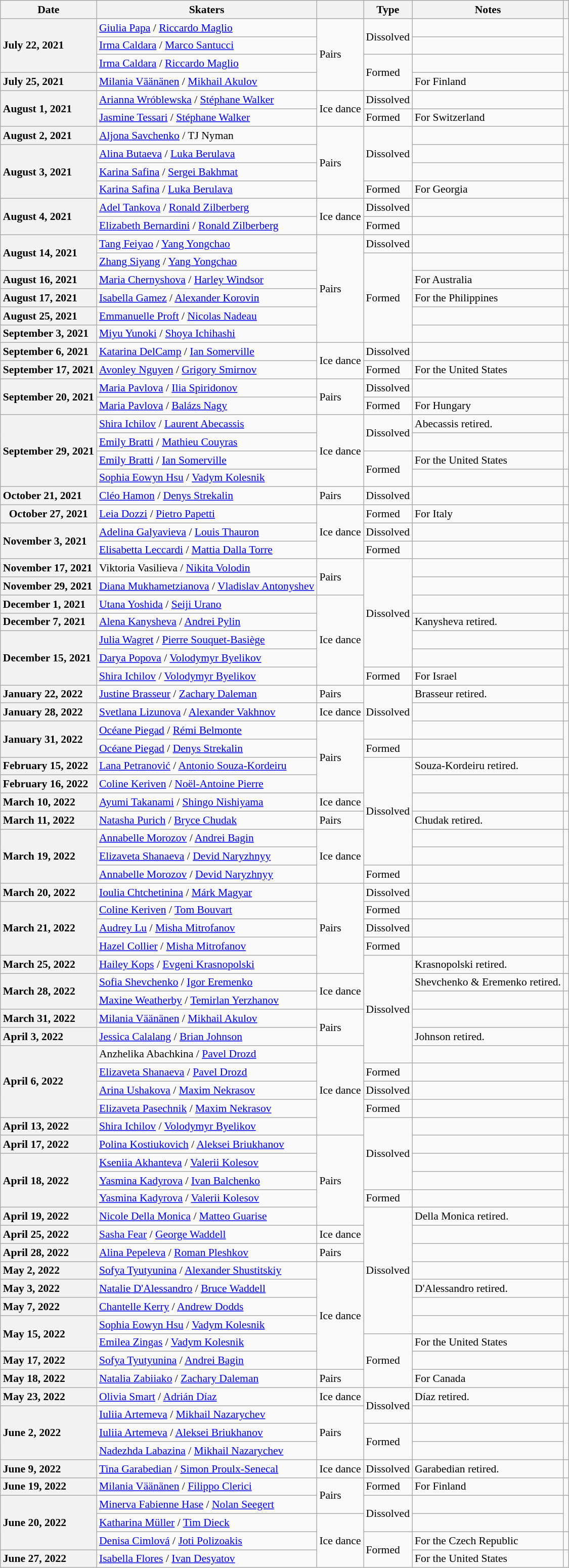<table class="wikitable unsortable" style="text-align:left; font-size:90%">
<tr>
<th scope="col">Date</th>
<th scope="col">Skaters</th>
<th scope="col"></th>
<th scope="col">Type</th>
<th scope="col">Notes</th>
<th scope="col"></th>
</tr>
<tr>
<th rowspan="3" scope="row" style="text-align:left">July 22, 2021</th>
<td> <a href='#'>Giulia Papa</a> / <a href='#'>Riccardo Maglio</a></td>
<td rowspan="4">Pairs</td>
<td rowspan="2">Dissolved</td>
<td></td>
<td rowspan="3"></td>
</tr>
<tr>
<td> <a href='#'>Irma Caldara</a> / <a href='#'>Marco Santucci</a></td>
<td></td>
</tr>
<tr>
<td> <a href='#'>Irma Caldara</a> / <a href='#'>Riccardo Maglio</a></td>
<td rowspan="2">Formed</td>
<td></td>
</tr>
<tr>
<th scope="row" style="text-align:left">July 25, 2021</th>
<td> <a href='#'>Milania Väänänen</a> / <a href='#'>Mikhail Akulov</a></td>
<td>For Finland</td>
<td></td>
</tr>
<tr>
<th rowspan="2" scope="row" style="text-align:left">August 1, 2021</th>
<td> <a href='#'>Arianna Wróblewska</a> / <a href='#'>Stéphane Walker</a></td>
<td rowspan="2">Ice dance</td>
<td>Dissolved</td>
<td></td>
<td rowspan="2"></td>
</tr>
<tr>
<td> <a href='#'>Jasmine Tessari</a> / <a href='#'>Stéphane Walker</a></td>
<td>Formed</td>
<td>For Switzerland</td>
</tr>
<tr>
<th scope="row" style="text-align:left">August 2, 2021</th>
<td> <a href='#'>Aljona Savchenko</a> / TJ Nyman</td>
<td rowspan="4">Pairs</td>
<td rowspan="3">Dissolved</td>
<td></td>
<td></td>
</tr>
<tr>
<th rowspan="3" scope="row" style="text-align:left">August 3, 2021</th>
<td> <a href='#'>Alina Butaeva</a> / <a href='#'>Luka Berulava</a></td>
<td></td>
<td rowspan="3"></td>
</tr>
<tr>
<td> <a href='#'>Karina Safina</a> / <a href='#'>Sergei Bakhmat</a></td>
<td></td>
</tr>
<tr>
<td> <a href='#'>Karina Safina</a> / <a href='#'>Luka Berulava</a></td>
<td>Formed</td>
<td>For Georgia</td>
</tr>
<tr>
<th rowspan="2" scope="row" style="text-align:left">August 4, 2021</th>
<td> <a href='#'>Adel Tankova</a> / <a href='#'>Ronald Zilberberg</a></td>
<td rowspan="2">Ice dance</td>
<td>Dissolved</td>
<td></td>
<td rowspan="2"></td>
</tr>
<tr>
<td> <a href='#'>Elizabeth Bernardini</a> / <a href='#'>Ronald Zilberberg</a></td>
<td>Formed</td>
<td></td>
</tr>
<tr>
<th scope="row" style="text-align:left" rowspan=2>August 14, 2021</th>
<td> <a href='#'>Tang Feiyao</a> / <a href='#'>Yang Yongchao</a></td>
<td rowspan="6">Pairs</td>
<td>Dissolved</td>
<td></td>
<td rowspan=2></td>
</tr>
<tr>
<td> <a href='#'>Zhang Siyang</a> / <a href='#'>Yang Yongchao</a></td>
<td rowspan="5">Formed</td>
<td></td>
</tr>
<tr>
<th scope="row" style="text-align:left">August 16, 2021</th>
<td> <a href='#'>Maria Chernyshova</a> / <a href='#'>Harley Windsor</a></td>
<td>For Australia</td>
<td></td>
</tr>
<tr>
<th scope="row" style="text-align:left">August 17, 2021</th>
<td> <a href='#'>Isabella Gamez</a> / <a href='#'>Alexander Korovin</a></td>
<td>For the Philippines</td>
<td></td>
</tr>
<tr>
<th scope="row" style="text-align:left">August 25, 2021</th>
<td> <a href='#'>Emmanuelle Proft</a> / <a href='#'>Nicolas Nadeau</a></td>
<td></td>
<td></td>
</tr>
<tr>
<th scope="row" style="text-align:left">September 3, 2021</th>
<td> <a href='#'>Miyu Yunoki</a> / <a href='#'>Shoya Ichihashi</a></td>
<td></td>
<td></td>
</tr>
<tr>
<th scope="row" style="text-align:left">September 6, 2021</th>
<td> <a href='#'>Katarina DelCamp</a> / <a href='#'>Ian Somerville</a></td>
<td rowspan="2">Ice dance</td>
<td>Dissolved</td>
<td></td>
<td></td>
</tr>
<tr>
<th scope="row" style="text-align:left">September 17, 2021</th>
<td> <a href='#'>Avonley Nguyen</a> / <a href='#'>Grigory Smirnov</a></td>
<td>Formed</td>
<td>For the United States</td>
<td></td>
</tr>
<tr>
<th scope="row" style="text-align:left" rowspan=2>September 20, 2021</th>
<td> <a href='#'>Maria Pavlova</a> / <a href='#'>Ilia Spiridonov</a></td>
<td rowspan="2">Pairs</td>
<td>Dissolved</td>
<td></td>
<td rowspan=2></td>
</tr>
<tr>
<td> <a href='#'>Maria Pavlova</a> / <a href='#'>Balázs Nagy</a></td>
<td>Formed</td>
<td>For Hungary</td>
</tr>
<tr>
<th scope="row" style="text-align:left" rowspan="4">September 29, 2021</th>
<td> <a href='#'>Shira Ichilov</a> / <a href='#'>Laurent Abecassis</a></td>
<td rowspan="4">Ice dance</td>
<td rowspan="2">Dissolved</td>
<td>Abecassis retired.</td>
<td></td>
</tr>
<tr>
<td> <a href='#'>Emily Bratti</a> / <a href='#'>Mathieu Couyras</a></td>
<td></td>
<td rowspan=2></td>
</tr>
<tr>
<td> <a href='#'>Emily Bratti</a> / <a href='#'>Ian Somerville</a></td>
<td rowspan="2">Formed</td>
<td>For the United States</td>
</tr>
<tr>
<td> <a href='#'>Sophia Eowyn Hsu</a> / <a href='#'>Vadym Kolesnik</a></td>
<td></td>
<td></td>
</tr>
<tr>
<th scope="row" style="text-align:left">October 21, 2021</th>
<td> <a href='#'>Cléo Hamon</a> / <a href='#'>Denys Strekalin</a></td>
<td>Pairs</td>
<td>Dissolved</td>
<td></td>
<td></td>
</tr>
<tr>
<th>October 27, 2021</th>
<td> <a href='#'>Leia Dozzi</a> / <a href='#'>Pietro Papetti</a></td>
<td rowspan="3">Ice dance</td>
<td>Formed</td>
<td>For Italy</td>
<td></td>
</tr>
<tr>
<th scope="row" style="text-align:left" rowspan=2>November 3, 2021</th>
<td> <a href='#'>Adelina Galyavieva</a> / <a href='#'>Louis Thauron</a></td>
<td>Dissolved</td>
<td></td>
<td></td>
</tr>
<tr>
<td> <a href='#'>Elisabetta Leccardi</a> / <a href='#'>Mattia Dalla Torre</a></td>
<td>Formed</td>
<td></td>
<td></td>
</tr>
<tr>
<th scope="row" style="text-align:left">November 17, 2021</th>
<td> Viktoria Vasilieva / <a href='#'>Nikita Volodin</a></td>
<td rowspan="2">Pairs</td>
<td rowspan="6">Dissolved</td>
<td></td>
<td></td>
</tr>
<tr>
<th scope="row" style="text-align:left">November 29, 2021</th>
<td> <a href='#'>Diana Mukhametzianova</a> / <a href='#'>Vladislav Antonyshev</a></td>
<td></td>
<td></td>
</tr>
<tr>
<th scope="row" style="text-align:left">December 1, 2021</th>
<td> <a href='#'>Utana Yoshida</a> / <a href='#'>Seiji Urano</a></td>
<td rowspan="5">Ice dance</td>
<td></td>
<td></td>
</tr>
<tr>
<th scope="row" style="text-align:left">December 7, 2021</th>
<td> <a href='#'>Alena Kanysheva</a> / <a href='#'>Andrei Pylin</a></td>
<td>Kanysheva retired.</td>
<td></td>
</tr>
<tr>
<th scope="row" style="text-align:left" rowspan=3>December 15, 2021</th>
<td> <a href='#'>Julia Wagret</a> / <a href='#'>Pierre Souquet-Basiège</a></td>
<td></td>
<td></td>
</tr>
<tr>
<td> <a href='#'>Darya Popova</a> / <a href='#'>Volodymyr Byelikov</a></td>
<td></td>
<td rowspan=2></td>
</tr>
<tr>
<td> <a href='#'>Shira Ichilov</a> / <a href='#'>Volodymyr Byelikov</a></td>
<td>Formed</td>
<td>For Israel</td>
</tr>
<tr>
<th scope="row" style="text-align:left">January 22, 2022</th>
<td> <a href='#'>Justine Brasseur</a> / <a href='#'>Zachary Daleman</a></td>
<td>Pairs</td>
<td rowspan="3">Dissolved</td>
<td>Brasseur retired.</td>
<td></td>
</tr>
<tr>
<th scope="row" style="text-align:left">January 28, 2022</th>
<td> <a href='#'>Svetlana Lizunova</a> / <a href='#'>Alexander Vakhnov</a></td>
<td>Ice dance</td>
<td></td>
<td></td>
</tr>
<tr>
<th scope="row" style="text-align:left" rowspan="2">January 31, 2022</th>
<td> <a href='#'>Océane Piegad</a> / <a href='#'>Rémi Belmonte</a></td>
<td rowspan="4">Pairs</td>
<td></td>
<td rowspan="2"></td>
</tr>
<tr>
<td> <a href='#'>Océane Piegad</a> / <a href='#'>Denys Strekalin</a></td>
<td>Formed</td>
<td></td>
</tr>
<tr>
<th scope="row" style="text-align:left">February 15, 2022</th>
<td> <a href='#'>Lana Petranović</a> / <a href='#'>Antonio Souza-Kordeiru</a></td>
<td rowspan="6">Dissolved</td>
<td>Souza-Kordeiru retired.</td>
<td></td>
</tr>
<tr>
<th scope="row" style="text-align:left">February 16, 2022</th>
<td> <a href='#'>Coline Keriven</a> / <a href='#'>Noël-Antoine Pierre</a></td>
<td></td>
<td></td>
</tr>
<tr>
<th scope="row" style="text-align:left">March 10, 2022</th>
<td> <a href='#'>Ayumi Takanami</a> / <a href='#'>Shingo Nishiyama</a></td>
<td>Ice dance</td>
<td></td>
<td></td>
</tr>
<tr>
<th scope="row" style="text-align:left">March 11, 2022</th>
<td> <a href='#'>Natasha Purich</a> / <a href='#'>Bryce Chudak</a></td>
<td>Pairs</td>
<td>Chudak retired.</td>
<td></td>
</tr>
<tr>
<th scope="row" style="text-align:left" rowspan=3>March 19, 2022</th>
<td> <a href='#'>Annabelle Morozov</a> / <a href='#'>Andrei Bagin</a></td>
<td rowspan="3">Ice dance</td>
<td></td>
<td rowspan=3></td>
</tr>
<tr>
<td> <a href='#'>Elizaveta Shanaeva</a> / <a href='#'>Devid Naryzhnyy</a></td>
<td></td>
</tr>
<tr>
<td> <a href='#'>Annabelle Morozov</a> / <a href='#'>Devid Naryzhnyy</a></td>
<td>Formed</td>
<td></td>
</tr>
<tr>
<th scope="row" style="text-align:left">March 20, 2022</th>
<td> <a href='#'>Ioulia Chtchetinina</a> / <a href='#'>Márk Magyar</a></td>
<td rowspan="5">Pairs</td>
<td>Dissolved</td>
<td></td>
<td></td>
</tr>
<tr>
<th scope="row" style="text-align:left" rowspan=3>March 21, 2022</th>
<td> <a href='#'>Coline Keriven</a> / <a href='#'>Tom Bouvart</a></td>
<td>Formed</td>
<td></td>
<td></td>
</tr>
<tr>
<td> <a href='#'>Audrey Lu</a> / <a href='#'>Misha Mitrofanov</a></td>
<td>Dissolved</td>
<td></td>
<td rowspan=2></td>
</tr>
<tr>
<td> <a href='#'>Hazel Collier</a> / <a href='#'>Misha Mitrofanov</a></td>
<td>Formed</td>
<td></td>
</tr>
<tr>
<th scope="row" style="text-align:left">March 25, 2022</th>
<td> <a href='#'>Hailey Kops</a> / <a href='#'>Evgeni Krasnopolski</a></td>
<td rowspan="6">Dissolved</td>
<td>Krasnopolski retired.</td>
<td></td>
</tr>
<tr>
<th scope="row" style="text-align:left" rowspan=2>March 28, 2022</th>
<td> <a href='#'>Sofia Shevchenko</a> / <a href='#'>Igor Eremenko</a></td>
<td rowspan="2">Ice dance</td>
<td>Shevchenko & Eremenko retired.</td>
<td></td>
</tr>
<tr>
<td> <a href='#'>Maxine Weatherby</a> / <a href='#'>Temirlan Yerzhanov</a></td>
<td></td>
<td></td>
</tr>
<tr>
<th scope="row" style="text-align:left">March 31, 2022</th>
<td> <a href='#'>Milania Väänänen</a> / <a href='#'>Mikhail Akulov</a></td>
<td rowspan="2">Pairs</td>
<td></td>
<td></td>
</tr>
<tr>
<th scope="row" style="text-align:left">April 3, 2022</th>
<td> <a href='#'>Jessica Calalang</a> / <a href='#'>Brian Johnson</a></td>
<td>Johnson retired.</td>
<td></td>
</tr>
<tr>
<th rowspan="4" scope="row" style="text-align:left">April 6, 2022</th>
<td> Anzhelika Abachkina / <a href='#'>Pavel Drozd</a></td>
<td rowspan="5">Ice dance</td>
<td></td>
<td rowspan="2"></td>
</tr>
<tr>
<td> <a href='#'>Elizaveta Shanaeva</a> / <a href='#'>Pavel Drozd</a></td>
<td>Formed</td>
<td></td>
</tr>
<tr>
<td> <a href='#'>Arina Ushakova</a> / <a href='#'>Maxim Nekrasov</a></td>
<td>Dissolved</td>
<td></td>
<td rowspan="2"></td>
</tr>
<tr>
<td> <a href='#'>Elizaveta Pasechnik</a> / <a href='#'>Maxim Nekrasov</a></td>
<td>Formed</td>
<td></td>
</tr>
<tr>
<th scope="row" style="text-align:left">April 13, 2022</th>
<td> <a href='#'>Shira Ichilov</a> / <a href='#'>Volodymyr Byelikov</a></td>
<td rowspan="4">Dissolved</td>
<td></td>
<td></td>
</tr>
<tr>
<th scope="row" style="text-align:left">April 17, 2022</th>
<td> <a href='#'>Polina Kostiukovich</a> / <a href='#'>Aleksei Briukhanov</a></td>
<td rowspan="5">Pairs</td>
<td></td>
<td></td>
</tr>
<tr>
<th scope="row" style="text-align:left" rowspan=3>April 18, 2022</th>
<td> <a href='#'>Kseniia Akhanteva</a> / <a href='#'>Valerii Kolesov</a></td>
<td></td>
<td rowspan=3></td>
</tr>
<tr>
<td> <a href='#'>Yasmina Kadyrova</a> / <a href='#'>Ivan Balchenko</a></td>
<td></td>
</tr>
<tr>
<td> <a href='#'>Yasmina Kadyrova</a> / <a href='#'>Valerii Kolesov</a></td>
<td>Formed</td>
</tr>
<tr>
<th scope="row" style="text-align:left">April 19, 2022</th>
<td> <a href='#'>Nicole Della Monica</a> / <a href='#'>Matteo Guarise</a></td>
<td rowspan="7">Dissolved</td>
<td>Della Monica retired.</td>
<td></td>
</tr>
<tr>
<th scope="row" style="text-align:left">April 25, 2022</th>
<td> <a href='#'>Sasha Fear</a> / <a href='#'>George Waddell</a></td>
<td>Ice dance</td>
<td></td>
<td></td>
</tr>
<tr>
<th scope="row" style="text-align:left">April 28, 2022</th>
<td> <a href='#'>Alina Pepeleva</a> / <a href='#'>Roman Pleshkov</a></td>
<td>Pairs</td>
<td></td>
<td></td>
</tr>
<tr>
<th scope="row" style="text-align:left">May 2, 2022</th>
<td> <a href='#'>Sofya Tyutyunina</a> / <a href='#'>Alexander Shustitskiy</a></td>
<td rowspan="6">Ice dance</td>
<td></td>
<td></td>
</tr>
<tr>
<th scope="row" style="text-align:left">May 3, 2022</th>
<td> <a href='#'>Natalie D'Alessandro</a> / <a href='#'>Bruce Waddell</a></td>
<td>D'Alessandro retired.</td>
<td></td>
</tr>
<tr>
<th scope="row" style="text-align:left">May 7, 2022</th>
<td> <a href='#'>Chantelle Kerry</a> / <a href='#'>Andrew Dodds</a></td>
<td></td>
<td></td>
</tr>
<tr>
<th rowspan="2" scope="row" style="text-align:left">May 15, 2022</th>
<td> <a href='#'>Sophia Eowyn Hsu</a> / <a href='#'>Vadym Kolesnik</a></td>
<td></td>
<td rowspan="2"></td>
</tr>
<tr>
<td> <a href='#'>Emilea Zingas</a> / <a href='#'>Vadym Kolesnik</a></td>
<td rowspan="3">Formed</td>
<td>For the United States</td>
</tr>
<tr>
<th scope="row" style="text-align:left">May 17, 2022</th>
<td> <a href='#'>Sofya Tyutyunina</a> / <a href='#'>Andrei Bagin</a></td>
<td></td>
<td></td>
</tr>
<tr>
<th scope="row" style="text-align:left">May 18, 2022</th>
<td> <a href='#'>Natalia Zabiiako</a> / <a href='#'>Zachary Daleman</a></td>
<td>Pairs</td>
<td>For Canada</td>
<td></td>
</tr>
<tr>
<th scope="row" style="text-align:left">May 23, 2022</th>
<td> <a href='#'>Olivia Smart</a> / <a href='#'>Adrián Díaz</a></td>
<td>Ice dance</td>
<td rowspan="2">Dissolved</td>
<td>Díaz retired.</td>
<td></td>
</tr>
<tr>
<th rowspan="3" scope="row" style="text-align:left">June 2, 2022</th>
<td> <a href='#'>Iuliia Artemeva</a> / <a href='#'>Mikhail Nazarychev</a></td>
<td rowspan="3">Pairs</td>
<td></td>
<td></td>
</tr>
<tr>
<td> <a href='#'>Iuliia Artemeva</a> / <a href='#'>Aleksei Briukhanov</a></td>
<td rowspan="2">Formed</td>
<td></td>
<td rowspan="2"></td>
</tr>
<tr>
<td> <a href='#'>Nadezhda Labazina</a> / <a href='#'>Mikhail Nazarychev</a></td>
<td></td>
</tr>
<tr>
<th scope="row" style="text-align:left">June 9, 2022</th>
<td> <a href='#'>Tina Garabedian</a> / <a href='#'>Simon Proulx-Senecal</a></td>
<td>Ice dance</td>
<td>Dissolved</td>
<td>Garabedian retired.</td>
<td></td>
</tr>
<tr>
<th scope="row" style="text-align:left">June 19, 2022</th>
<td> <a href='#'>Milania Väänänen</a> / <a href='#'>Filippo Clerici</a></td>
<td rowspan="2">Pairs</td>
<td>Formed</td>
<td>For Finland</td>
<td></td>
</tr>
<tr>
<th scope="row" style="text-align:left" rowspan=3>June 20, 2022</th>
<td> <a href='#'>Minerva Fabienne Hase</a> / <a href='#'>Nolan Seegert</a></td>
<td rowspan="2">Dissolved</td>
<td></td>
<td rowspan=2></td>
</tr>
<tr>
<td> <a href='#'>Katharina Müller</a> / <a href='#'>Tim Dieck</a></td>
<td rowspan="3">Ice dance</td>
<td></td>
</tr>
<tr>
<td> <a href='#'>Denisa Cimlová</a> / <a href='#'>Joti Polizoakis</a></td>
<td rowspan="2">Formed</td>
<td>For the Czech Republic</td>
<td></td>
</tr>
<tr>
<th scope="row" style="text-align:left">June 27, 2022</th>
<td> <a href='#'>Isabella Flores</a> / <a href='#'>Ivan Desyatov</a></td>
<td>For the United States</td>
<td></td>
</tr>
</table>
